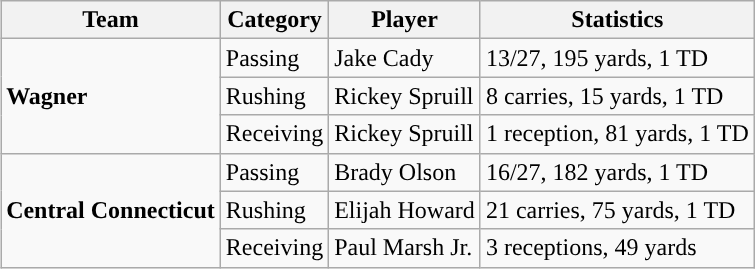<table class="wikitable" style="float: right;">
<tr>
<th>Team</th>
<th>Category</th>
<th>Player</th>
<th>Statistics</th>
</tr>
<tr>
<td rowspan=3><strong>Wagner</strong></td>
<td>Passing</td>
<td>Jake Cady</td>
<td>13/27, 195 yards, 1 TD</td>
</tr>
<tr>
<td>Rushing</td>
<td>Rickey Spruill</td>
<td>8 carries, 15 yards, 1 TD</td>
</tr>
<tr>
<td>Receiving</td>
<td>Rickey Spruill</td>
<td>1 reception, 81 yards, 1 TD</td>
</tr>
<tr>
<td rowspan=3><strong>Central Connecticut</strong></td>
<td>Passing</td>
<td>Brady Olson</td>
<td>16/27, 182 yards, 1 TD</td>
</tr>
<tr>
<td>Rushing</td>
<td>Elijah Howard</td>
<td>21 carries, 75 yards, 1 TD</td>
</tr>
<tr>
<td>Receiving</td>
<td>Paul Marsh Jr.</td>
<td>3 receptions, 49 yards</td>
</tr>
</table>
